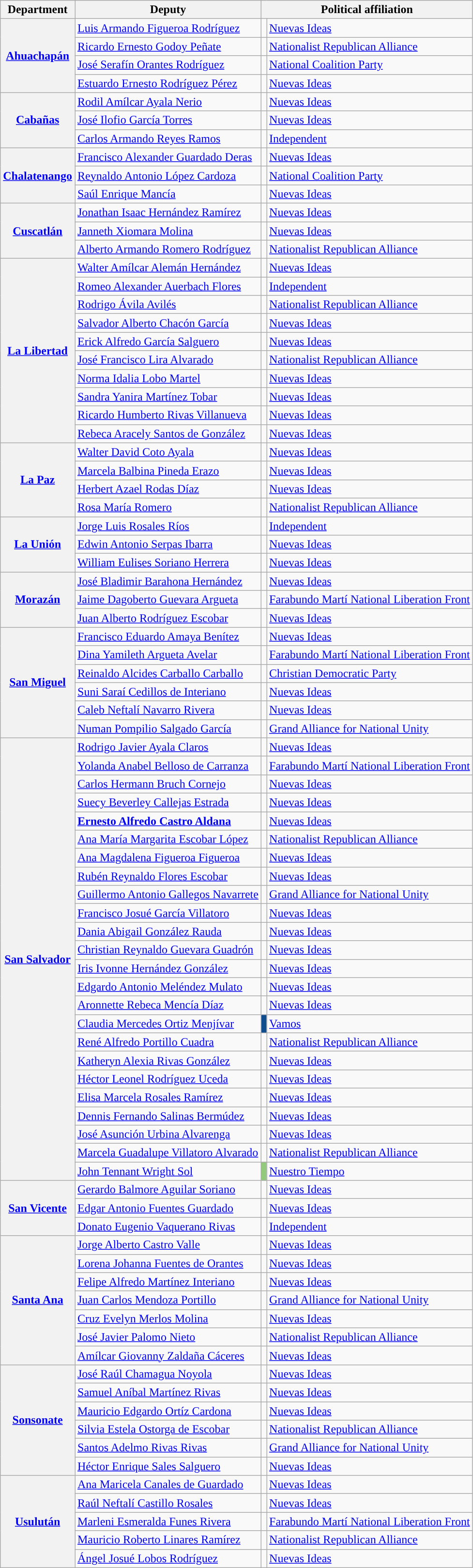<table class="wikitable sortable">
<tr>
<th>Department</th>
<th>Deputy</th>
<th colspan="2">Political affiliation</th>
</tr>
<tr>
<th rowspan="4"><a href='#'>Ahuachapán</a></th>
<td data-sort-value="Figueroa Rodríguez, Luis Armando"><a href='#'>Luis Armando Figueroa Rodríguez</a></td>
<td></td>
<td><a href='#'>Nuevas Ideas</a></td>
</tr>
<tr>
<td data-sort-value="Godoy Peñate, Ricardo Ernesto"><a href='#'>Ricardo Ernesto Godoy Peñate</a></td>
<td></td>
<td><a href='#'>Nationalist Republican Alliance</a></td>
</tr>
<tr>
<td data-sort-value="Orantes Rodríguez, José Serafín"><a href='#'>José Serafín Orantes Rodríguez</a></td>
<td></td>
<td><a href='#'>National Coalition Party</a></td>
</tr>
<tr>
<td data-sort-value="Rodríguez Pérez, Estuardo Ernesto"><a href='#'>Estuardo Ernesto Rodríguez Pérez</a></td>
<td></td>
<td><a href='#'>Nuevas Ideas</a></td>
</tr>
<tr>
<th rowspan="3"><a href='#'>Cabañas</a></th>
<td data-sort-value="Ayala Nerio, Rodil Amilcar"><a href='#'>Rodil Amílcar Ayala Nerio</a></td>
<td></td>
<td><a href='#'>Nuevas Ideas</a></td>
</tr>
<tr>
<td data-sort-value="García Torres, José Ilofio"><a href='#'>José Ilofio García Torres</a></td>
<td></td>
<td><a href='#'>Nuevas Ideas</a></td>
</tr>
<tr>
<td data-sort-value="Reyes Ramos, Carlos Armando"><a href='#'>Carlos Armando Reyes Ramos</a></td>
<td></td>
<td><a href='#'>Independent</a></td>
</tr>
<tr>
<th rowspan="3"><a href='#'>Chalatenango</a></th>
<td data-sort-value="Guardado Deras, Francisco Alexander"><a href='#'>Francisco Alexander Guardado Deras</a></td>
<td></td>
<td><a href='#'>Nuevas Ideas</a></td>
</tr>
<tr>
<td data-sort-value="López Cardoza, Reynaldo Antonio"><a href='#'>Reynaldo Antonio López Cardoza</a></td>
<td></td>
<td><a href='#'>National Coalition Party</a></td>
</tr>
<tr>
<td data-sort-value="Mancia, Saúl Enrique"><a href='#'>Saúl Enrique Mancía</a></td>
<td></td>
<td><a href='#'>Nuevas Ideas</a></td>
</tr>
<tr>
<th rowspan="3"><a href='#'>Cuscatlán</a></th>
<td data-sort-value="Hernández Ramírez, Jonathan Isaac"><a href='#'>Jonathan Isaac Hernández Ramírez</a></td>
<td></td>
<td><a href='#'>Nuevas Ideas</a></td>
</tr>
<tr>
<td data-sort-value="Molina, Janneth Xiomara"><a href='#'>Janneth Xiomara Molina</a></td>
<td></td>
<td><a href='#'>Nuevas Ideas</a></td>
</tr>
<tr>
<td data-sort-value="Romero Rodríguez, Alberto Armando"><a href='#'>Alberto Armando Romero Rodríguez</a></td>
<td></td>
<td><a href='#'>Nationalist Republican Alliance</a></td>
</tr>
<tr>
<th rowspan="10"><a href='#'>La Libertad</a></th>
<td data-sort-value="Alemán Hernández, Walter Amílcar"><a href='#'>Walter Amílcar Alemán Hernández</a></td>
<td></td>
<td><a href='#'>Nuevas Ideas</a></td>
</tr>
<tr>
<td data-sort-value="Auerbach Flores, Romeo Alexander"><a href='#'>Romeo Alexander Auerbach Flores</a></td>
<td></td>
<td><a href='#'>Independent</a></td>
</tr>
<tr>
<td data-sort-value="Ávila Avilés, Rodrigo"><a href='#'>Rodrigo Ávila Avilés</a></td>
<td></td>
<td><a href='#'>Nationalist Republican Alliance</a></td>
</tr>
<tr>
<td data-sort-value="Chacón García, Salvador Alberto"><a href='#'>Salvador Alberto Chacón García</a></td>
<td></td>
<td><a href='#'>Nuevas Ideas</a></td>
</tr>
<tr>
<td data-sort-value="García Salguero, Erick Alfredo"><a href='#'>Erick Alfredo García Salguero</a></td>
<td></td>
<td><a href='#'>Nuevas Ideas</a></td>
</tr>
<tr>
<td data-sort-value="Lira Alvarado, José Francisco"><a href='#'>José Francisco Lira Alvarado</a></td>
<td></td>
<td><a href='#'>Nationalist Republican Alliance</a></td>
</tr>
<tr>
<td data-sort-value="Lobo Martel, Norma Idalia"><a href='#'>Norma Idalia Lobo Martel</a></td>
<td></td>
<td><a href='#'>Nuevas Ideas</a></td>
</tr>
<tr>
<td data-sort-value="Martínez Tobar, Sandra Yanira"><a href='#'>Sandra Yanira Martínez Tobar</a></td>
<td></td>
<td><a href='#'>Nuevas Ideas</a></td>
</tr>
<tr>
<td data-sort-value="Rivas Villanueva, Ricardo Humberto"><a href='#'>Ricardo Humberto Rivas Villanueva</a></td>
<td></td>
<td><a href='#'>Nuevas Ideas</a></td>
</tr>
<tr>
<td data-sort-value="Santos de González, Rebeca Aracely"><a href='#'>Rebeca Aracely Santos de González</a></td>
<td></td>
<td><a href='#'>Nuevas Ideas</a></td>
</tr>
<tr>
<th rowspan="4"><a href='#'>La Paz</a></th>
<td data-sort-value="Coto Ayala, Walter David"><a href='#'>Walter David Coto Ayala</a></td>
<td></td>
<td><a href='#'>Nuevas Ideas</a></td>
</tr>
<tr>
<td data-sort-value="Pineda Erazo, Marcela Balbina"><a href='#'>Marcela Balbina Pineda Erazo</a></td>
<td></td>
<td><a href='#'>Nuevas Ideas</a></td>
</tr>
<tr>
<td data-sort-value="Rodas Díaz, Herbert Azael"><a href='#'>Herbert Azael Rodas Díaz</a></td>
<td></td>
<td><a href='#'>Nuevas Ideas</a></td>
</tr>
<tr>
<td data-sort-value="Romero, Rosa María"><a href='#'>Rosa María Romero</a></td>
<td></td>
<td><a href='#'>Nationalist Republican Alliance</a></td>
</tr>
<tr>
<th rowspan="3"><a href='#'>La Unión</a></th>
<td data-sort-value="Rosales Ríos, Jorge Luis"><a href='#'>Jorge Luis Rosales Ríos</a></td>
<td></td>
<td><a href='#'>Independent</a></td>
</tr>
<tr>
<td data-sort-value="Serpas Ibarra, Edwin Antonio"><a href='#'>Edwin Antonio Serpas Ibarra</a></td>
<td></td>
<td><a href='#'>Nuevas Ideas</a></td>
</tr>
<tr>
<td data-sort-value="Soriano Herrera, William Eulises"><a href='#'>William Eulises Soriano Herrera</a></td>
<td></td>
<td><a href='#'>Nuevas Ideas</a></td>
</tr>
<tr>
<th rowspan="3"><a href='#'>Morazán</a></th>
<td data-sort-value="Barahona Hernández, José Bladimir"><a href='#'>José Bladimir Barahona Hernández</a></td>
<td></td>
<td><a href='#'>Nuevas Ideas</a></td>
</tr>
<tr>
<td data-sort-value="Guevara Argueta, Jaime Dagoberto"><a href='#'>Jaime Dagoberto Guevara Argueta</a></td>
<td></td>
<td><a href='#'>Farabundo Martí National Liberation Front</a></td>
</tr>
<tr>
<td data-sort-value="Rodríguez Escobar, Juan Alberto"><a href='#'>Juan Alberto Rodríguez Escobar</a></td>
<td></td>
<td><a href='#'>Nuevas Ideas</a></td>
</tr>
<tr>
<th rowspan="6"><a href='#'>San Miguel</a></th>
<td data-sort-value="Amaya Benítez, Francisco Eduardo"><a href='#'>Francisco Eduardo Amaya Benítez</a></td>
<td></td>
<td><a href='#'>Nuevas Ideas</a></td>
</tr>
<tr>
<td data-sort-value="Argueta Avelar, Dina Yamileth"><a href='#'>Dina Yamileth Argueta Avelar</a></td>
<td></td>
<td><a href='#'>Farabundo Martí National Liberation Front</a></td>
</tr>
<tr>
<td data-sort-value="Carballo Carballo, Reinaldo Alcides"><a href='#'>Reinaldo Alcides Carballo Carballo</a></td>
<td></td>
<td><a href='#'>Christian Democratic Party</a></td>
</tr>
<tr>
<td data-sort-value="Cedillos de Interiano, Suni Sarai"><a href='#'>Suni Saraí Cedillos de Interiano</a></td>
<td></td>
<td><a href='#'>Nuevas Ideas</a></td>
</tr>
<tr>
<td data-sort-value="Navarro Rivera, Caleb Neftali"><a href='#'>Caleb Neftalí Navarro Rivera</a></td>
<td></td>
<td><a href='#'>Nuevas Ideas</a></td>
</tr>
<tr>
<td data-sort-value="Salgado Garcia, Numan Pompilio"><a href='#'>Numan Pompilio Salgado García</a></td>
<td></td>
<td><a href='#'>Grand Alliance for National Unity</a></td>
</tr>
<tr>
<th rowspan="24"><a href='#'>San Salvador</a></th>
<td data-sort-value="Ayala Claros, Rodrigo Javier"><a href='#'>Rodrigo Javier Ayala Claros</a></td>
<td></td>
<td><a href='#'>Nuevas Ideas</a></td>
</tr>
<tr>
<td data-sort-value="Belloso de Carranza, Yolanda Anabel"><a href='#'>Yolanda Anabel Belloso de Carranza</a></td>
<td></td>
<td><a href='#'>Farabundo Martí National Liberation Front</a></td>
</tr>
<tr>
<td data-sort-value="Bruch Cornejo, Carlos Hermann"><a href='#'>Carlos Hermann Bruch Cornejo</a></td>
<td></td>
<td><a href='#'>Nuevas Ideas</a></td>
</tr>
<tr>
<td data-sort-value="Callejas Estrada, Suecy Beverley"><a href='#'>Suecy Beverley Callejas Estrada</a></td>
<td></td>
<td><a href='#'>Nuevas Ideas</a></td>
</tr>
<tr>
<td data-sort-value="Castro Aldana, Ernesto Alfredo"><strong><a href='#'>Ernesto Alfredo Castro Aldana</a></strong></td>
<td></td>
<td><a href='#'>Nuevas Ideas</a></td>
</tr>
<tr>
<td data-sort-value="Escobar López, Ana María Margarita"><a href='#'>Ana María Margarita Escobar López</a></td>
<td></td>
<td><a href='#'>Nationalist Republican Alliance</a></td>
</tr>
<tr>
<td data-sort-value="Figueroa Figueroa, Ana Magdalena"><a href='#'>Ana Magdalena Figueroa Figueroa</a></td>
<td></td>
<td><a href='#'>Nuevas Ideas</a></td>
</tr>
<tr>
<td data-sort-value="Flores Escobar, Rubén Reynaldo"><a href='#'>Rubén Reynaldo Flores Escobar</a></td>
<td></td>
<td><a href='#'>Nuevas Ideas</a></td>
</tr>
<tr>
<td data-sort-value="Gallegos Navarrete, Guillermo Antonio"><a href='#'>Guillermo Antonio Gallegos Navarrete</a></td>
<td></td>
<td><a href='#'>Grand Alliance for National Unity</a></td>
</tr>
<tr>
<td data-sort-value="García Villatoro, Francisco Josué"><a href='#'>Francisco Josué García Villatoro</a></td>
<td></td>
<td><a href='#'>Nuevas Ideas</a></td>
</tr>
<tr>
<td data-sort-value="González Rauda, Dania Abigail"><a href='#'>Dania Abigail González Rauda</a></td>
<td></td>
<td><a href='#'>Nuevas Ideas</a></td>
</tr>
<tr>
<td data-sort-value="Guevara Guadrón, Christian Reynaldo"><a href='#'>Christian Reynaldo Guevara Guadrón</a></td>
<td></td>
<td><a href='#'>Nuevas Ideas</a></td>
</tr>
<tr>
<td data-sort-value="Hernández González, Iris Ivonne"><a href='#'>Iris Ivonne Hernández González</a></td>
<td></td>
<td><a href='#'>Nuevas Ideas</a></td>
</tr>
<tr>
<td data-sort-value="Meléndez Mulato, Edgardo Antonio"><a href='#'>Edgardo Antonio Meléndez Mulato</a></td>
<td></td>
<td><a href='#'>Nuevas Ideas</a></td>
</tr>
<tr>
<td data-sort-value="Mencía Díaz, Aronette Rebeca"><a href='#'>Aronnette Rebeca Mencía Díaz</a></td>
<td></td>
<td><a href='#'>Nuevas Ideas</a></td>
</tr>
<tr>
<td data-sort-value="Ortiz Menjívar, Claudia Mercedes"><a href='#'>Claudia Mercedes Ortiz Menjívar</a></td>
<td bgcolor="#104d8f"></td>
<td><a href='#'>Vamos</a></td>
</tr>
<tr>
<td data-sort-value="Portillo Cuadra, René Alfredo"><a href='#'>René Alfredo Portillo Cuadra</a></td>
<td></td>
<td><a href='#'>Nationalist Republican Alliance</a></td>
</tr>
<tr>
<td data-sort-value="Rivas González, Katheryn Alexia"><a href='#'>Katheryn Alexia Rivas González</a></td>
<td></td>
<td><a href='#'>Nuevas Ideas</a></td>
</tr>
<tr>
<td data-sort-value="Rodríguez Uceda, Héctor Leonel"><a href='#'>Héctor Leonel Rodríguez Uceda</a></td>
<td></td>
<td><a href='#'>Nuevas Ideas</a></td>
</tr>
<tr>
<td data-sort-value="Rosales Ramírez, Elisa Marcela"><a href='#'>Elisa Marcela Rosales Ramírez</a></td>
<td></td>
<td><a href='#'>Nuevas Ideas</a></td>
</tr>
<tr>
<td data-sort-value="Salinas Bermúdez, Dennis Fernando"><a href='#'>Dennis Fernando Salinas Bermúdez</a></td>
<td></td>
<td><a href='#'>Nuevas Ideas</a></td>
</tr>
<tr>
<td data-sort-value="Urbina Alvarenga, José Asunción"><a href='#'>José Asunción Urbina Alvarenga</a></td>
<td></td>
<td><a href='#'>Nuevas Ideas</a></td>
</tr>
<tr>
<td data-sort-value="Villatoro Alvarado, Marcela Guadalupe"><a href='#'>Marcela Guadalupe Villatoro Alvarado</a></td>
<td></td>
<td><a href='#'>Nationalist Republican Alliance</a></td>
</tr>
<tr>
<td data-sort-value="Wright Sol, John Tennant"><a href='#'>John Tennant Wright Sol</a></td>
<td bgcolor="#93C97D"></td>
<td><a href='#'>Nuestro Tiempo</a></td>
</tr>
<tr>
<th rowspan="3"><a href='#'>San Vicente</a></th>
<td data-sort-value="Aguilar Soriano, Gerardo Balmore"><a href='#'>Gerardo Balmore Aguilar Soriano</a></td>
<td></td>
<td><a href='#'>Nuevas Ideas</a></td>
</tr>
<tr>
<td data-sort-value="Fuentes Guardado, Edgar Antonio"><a href='#'>Edgar Antonio Fuentes Guardado</a></td>
<td></td>
<td><a href='#'>Nuevas Ideas</a></td>
</tr>
<tr>
<td data-sort-value="Vaquerano Rivas, Donato Eugenio"><a href='#'>Donato Eugenio Vaquerano Rivas</a></td>
<td></td>
<td><a href='#'>Independent</a></td>
</tr>
<tr>
<th rowspan="7"><a href='#'>Santa Ana</a></th>
<td data-sort-value="Castro Valle, Jorge Alberto"><a href='#'>Jorge Alberto Castro Valle</a></td>
<td></td>
<td><a href='#'>Nuevas Ideas</a></td>
</tr>
<tr>
<td data-sort-value="Fuentes de Orantes, Lorena Johanna"><a href='#'>Lorena Johanna Fuentes de Orantes</a></td>
<td></td>
<td><a href='#'>Nuevas Ideas</a></td>
</tr>
<tr>
<td data-sort-value="Martínez Interiano, Felipe Alfredo"><a href='#'>Felipe Alfredo Martínez Interiano</a></td>
<td></td>
<td><a href='#'>Nuevas Ideas</a></td>
</tr>
<tr>
<td data-sort-value="Mendoza Portillo, Juan Carlos"><a href='#'>Juan Carlos Mendoza Portillo</a></td>
<td></td>
<td><a href='#'>Grand Alliance for National Unity</a></td>
</tr>
<tr>
<td data-sort-value="Merlos Molina, Cruz Evelyn"><a href='#'>Cruz Evelyn Merlos Molina</a></td>
<td></td>
<td><a href='#'>Nuevas Ideas</a></td>
</tr>
<tr>
<td data-sort-value="Palomo Nieto, José Javier"><a href='#'>José Javier Palomo Nieto</a></td>
<td></td>
<td><a href='#'>Nationalist Republican Alliance</a></td>
</tr>
<tr>
<td data-sort-value="Zaldaña Cáceres, Amílcar Giovanny"><a href='#'>Amílcar Giovanny Zaldaña Cáceres</a></td>
<td></td>
<td><a href='#'>Nuevas Ideas</a></td>
</tr>
<tr>
<th rowspan="6"><a href='#'>Sonsonate</a></th>
<td data-sort-value="Chamagua Noyola, José Raúl"><a href='#'>José Raúl Chamagua Noyola</a></td>
<td></td>
<td><a href='#'>Nuevas Ideas</a></td>
</tr>
<tr>
<td data-sort-value="Martínez Rivas, Samuel Aníbal"><a href='#'>Samuel Aníbal Martínez Rivas</a></td>
<td></td>
<td><a href='#'>Nuevas Ideas</a></td>
</tr>
<tr>
<td data-sort-value="Ortiz Cardona, Mauricio Edgardo"><a href='#'>Mauricio Edgardo Ortíz Cardona</a></td>
<td></td>
<td><a href='#'>Nuevas Ideas</a></td>
</tr>
<tr>
<td data-sort-value="Ostorga de Escobar, Silvia Estela"><a href='#'>Silvia Estela Ostorga de Escobar</a></td>
<td></td>
<td><a href='#'>Nationalist Republican Alliance</a></td>
</tr>
<tr>
<td data-sort-value="Rivas Rivas, Santos Adelmo"><a href='#'>Santos Adelmo Rivas Rivas</a></td>
<td></td>
<td><a href='#'>Grand Alliance for National Unity</a></td>
</tr>
<tr>
<td data-sort-value="Sales Salguero, Héctor Enrique"><a href='#'>Héctor Enrique Sales Salguero</a></td>
<td></td>
<td><a href='#'>Nuevas Ideas</a></td>
</tr>
<tr>
<th rowspan="5"><a href='#'>Usulután</a></th>
<td data-sort-value="Canales de Guardado, Ana Maricela"><a href='#'>Ana Maricela Canales de Guardado</a></td>
<td></td>
<td><a href='#'>Nuevas Ideas</a></td>
</tr>
<tr>
<td data-sort-value="Castillo Rosales, Raúl Neftalí"><a href='#'>Raúl Neftalí Castillo Rosales</a></td>
<td></td>
<td><a href='#'>Nuevas Ideas</a></td>
</tr>
<tr>
<td data-sort-value="Funes Rivera, Marleni Esmeralda"><a href='#'>Marleni Esmeralda Funes Rivera</a></td>
<td></td>
<td><a href='#'>Farabundo Martí National Liberation Front</a></td>
</tr>
<tr>
<td data-sort-value="Linares Ramírez, Mauricio Roberto"><a href='#'>Mauricio Roberto Linares Ramírez</a></td>
<td></td>
<td><a href='#'>Nationalist Republican Alliance</a></td>
</tr>
<tr>
<td data-sort-value="Lobos Rodríguez, Ángel Josué"><a href='#'>Ángel Josué Lobos Rodríguez</a></td>
<td></td>
<td><a href='#'>Nuevas Ideas</a></td>
</tr>
</table>
